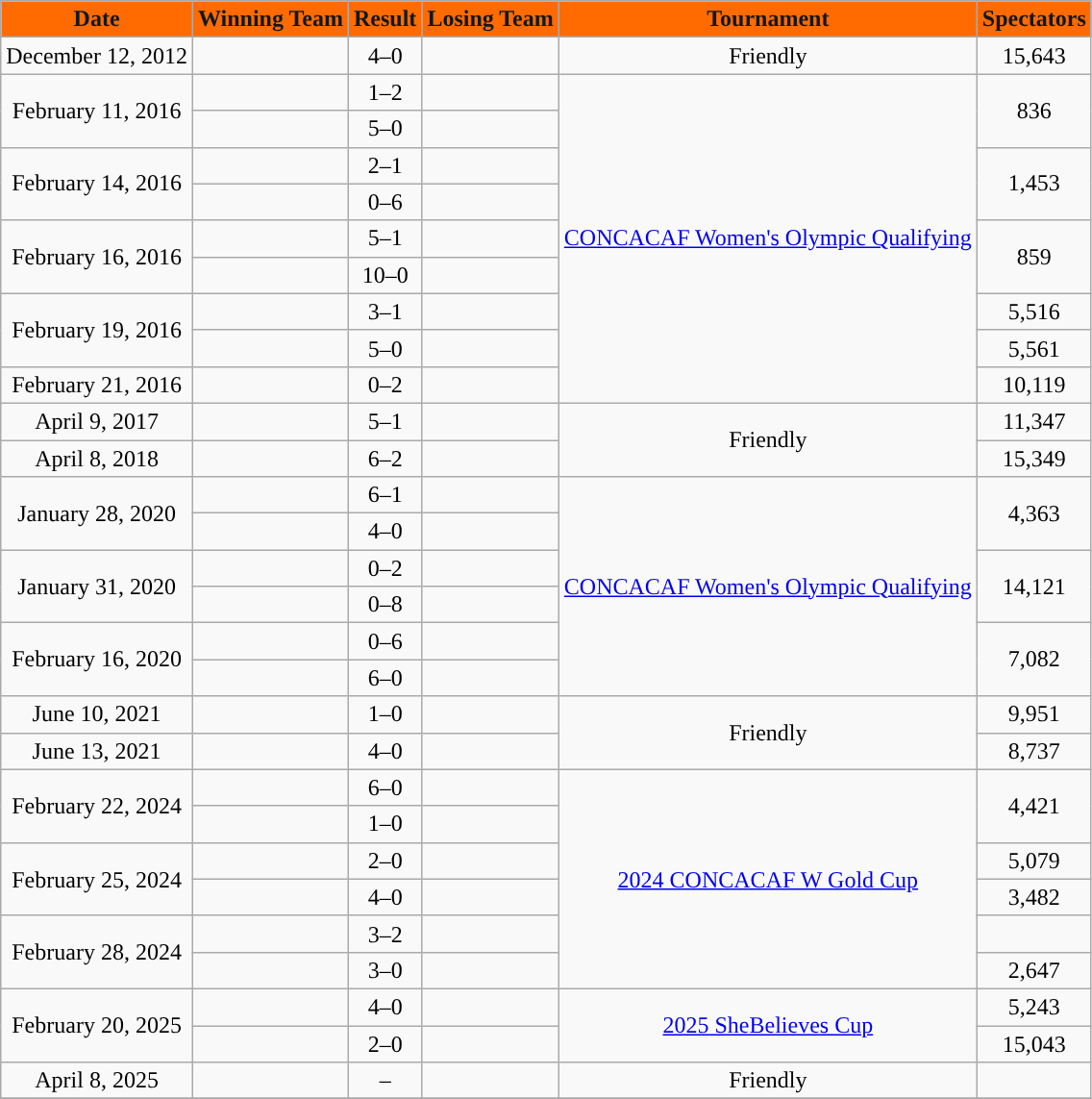<table class="wikitable" style="text-align:center">
<tr>
<th style="text-align:center; background:#FF6B00; color:#101820; ">Date</th>
<th style="text-align:center; background:#FF6B00; color:#101820; ">Winning Team</th>
<th style="text-align:center; background:#FF6B00; color:#101820; ">Result</th>
<th style="text-align:center; background:#FF6B00; color:#101820; ">Losing Team</th>
<th style="text-align:center; background:#FF6B00; color:#101820; ">Tournament</th>
<th style="text-align:center; background:#FF6B00; color:#101820; ">Spectators</th>
</tr>
<tr>
<td>December 12, 2012</td>
<td></td>
<td style="text-align:center;">4–0</td>
<td></td>
<td>Friendly</td>
<td style="text-align:center;">15,643</td>
</tr>
<tr>
<td rowspan=2>February 11, 2016</td>
<td></td>
<td style="text-align:center;">1–2</td>
<td></td>
<td rowspan=9><a href='#'>CONCACAF Women's Olympic Qualifying</a></td>
<td rowspan="2" style="text-align:center;">836</td>
</tr>
<tr>
<td></td>
<td style="text-align:center;">5–0</td>
<td></td>
</tr>
<tr>
<td rowspan=2>February 14, 2016</td>
<td></td>
<td style="text-align:center;">2–1</td>
<td></td>
<td rowspan="2" style="text-align:center;">1,453</td>
</tr>
<tr>
<td></td>
<td style="text-align:center;">0–6</td>
<td></td>
</tr>
<tr>
<td rowspan=2>February 16, 2016</td>
<td></td>
<td style="text-align:center;">5–1</td>
<td></td>
<td rowspan="2" style="text-align:center;">859</td>
</tr>
<tr>
<td></td>
<td style="text-align:center;">10–0</td>
<td></td>
</tr>
<tr>
<td rowspan=2>February 19, 2016</td>
<td></td>
<td style="text-align:center;">3–1</td>
<td></td>
<td style="text-align:center;">5,516</td>
</tr>
<tr>
<td></td>
<td style="text-align:center;">5–0</td>
<td></td>
<td style="text-align:center;">5,561</td>
</tr>
<tr>
<td>February 21, 2016</td>
<td></td>
<td style="text-align:center;">0–2</td>
<td></td>
<td style="text-align:center;">10,119</td>
</tr>
<tr>
<td>April 9, 2017</td>
<td></td>
<td style="text-align:center;">5–1</td>
<td></td>
<td rowspan=2>Friendly</td>
<td style="text-align:center;">11,347</td>
</tr>
<tr>
<td>April 8, 2018</td>
<td></td>
<td style="text-align:center;">6–2</td>
<td></td>
<td style="text-align:center;">15,349</td>
</tr>
<tr>
<td rowspan="2">January 28, 2020</td>
<td></td>
<td>6–1</td>
<td></td>
<td rowspan="6"><a href='#'>CONCACAF Women's Olympic Qualifying</a></td>
<td rowspan="2">4,363</td>
</tr>
<tr>
<td></td>
<td>4–0</td>
<td></td>
</tr>
<tr>
<td rowspan="2">January 31, 2020</td>
<td></td>
<td>0–2</td>
<td></td>
<td rowspan="2">14,121</td>
</tr>
<tr>
<td></td>
<td>0–8</td>
<td></td>
</tr>
<tr>
<td rowspan="2">February 16, 2020</td>
<td></td>
<td>0–6</td>
<td></td>
<td rowspan="2">7,082</td>
</tr>
<tr>
<td></td>
<td>6–0</td>
<td></td>
</tr>
<tr>
<td>June 10, 2021</td>
<td></td>
<td style="text-align:center;">1–0</td>
<td></td>
<td rowspan=2>Friendly</td>
<td style="text-align:center;">9,951</td>
</tr>
<tr>
<td>June 13, 2021</td>
<td></td>
<td style="text-align:center;">4–0</td>
<td></td>
<td style="text-align:center;">8,737</td>
</tr>
<tr>
<td rowspan="2">February 22, 2024</td>
<td></td>
<td align=center>6–0</td>
<td></td>
<td rowspan="6"><a href='#'>2024 CONCACAF W Gold Cup</a></td>
<td rowspan="2">4,421</td>
</tr>
<tr>
<td></td>
<td align=center>1–0</td>
<td></td>
</tr>
<tr>
<td rowspan="2">February 25, 2024</td>
<td></td>
<td align=center>2–0</td>
<td></td>
<td>5,079</td>
</tr>
<tr>
<td></td>
<td align=center>4–0</td>
<td></td>
<td>3,482</td>
</tr>
<tr>
<td rowspan="2">February 28, 2024</td>
<td></td>
<td align=center>3–2</td>
<td></td>
<td></td>
</tr>
<tr>
<td></td>
<td align=center>3–0</td>
<td></td>
<td>2,647</td>
</tr>
<tr>
<td rowspan="2">February 20, 2025</td>
<td></td>
<td align=center>4–0</td>
<td></td>
<td rowspan="2"><a href='#'>2025 SheBelieves Cup</a></td>
<td>5,243</td>
</tr>
<tr>
<td></td>
<td align=center>2–0</td>
<td></td>
<td>15,043</td>
</tr>
<tr>
<td>April 8, 2025</td>
<td></td>
<td align=center>–</td>
<td></td>
<td>Friendly</td>
<td></td>
</tr>
<tr>
</tr>
</table>
